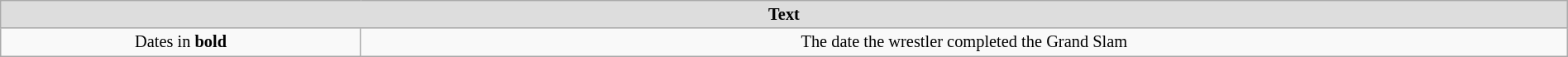<table class="wikitable" style="width:100%; font-size:85%; text-align:center;">
<tr>
<th style="background:#ddd;" colspan="2">Text</th>
</tr>
<tr>
<td>Dates in <strong>bold</strong></td>
<td>The date the wrestler completed the Grand Slam</td>
</tr>
</table>
